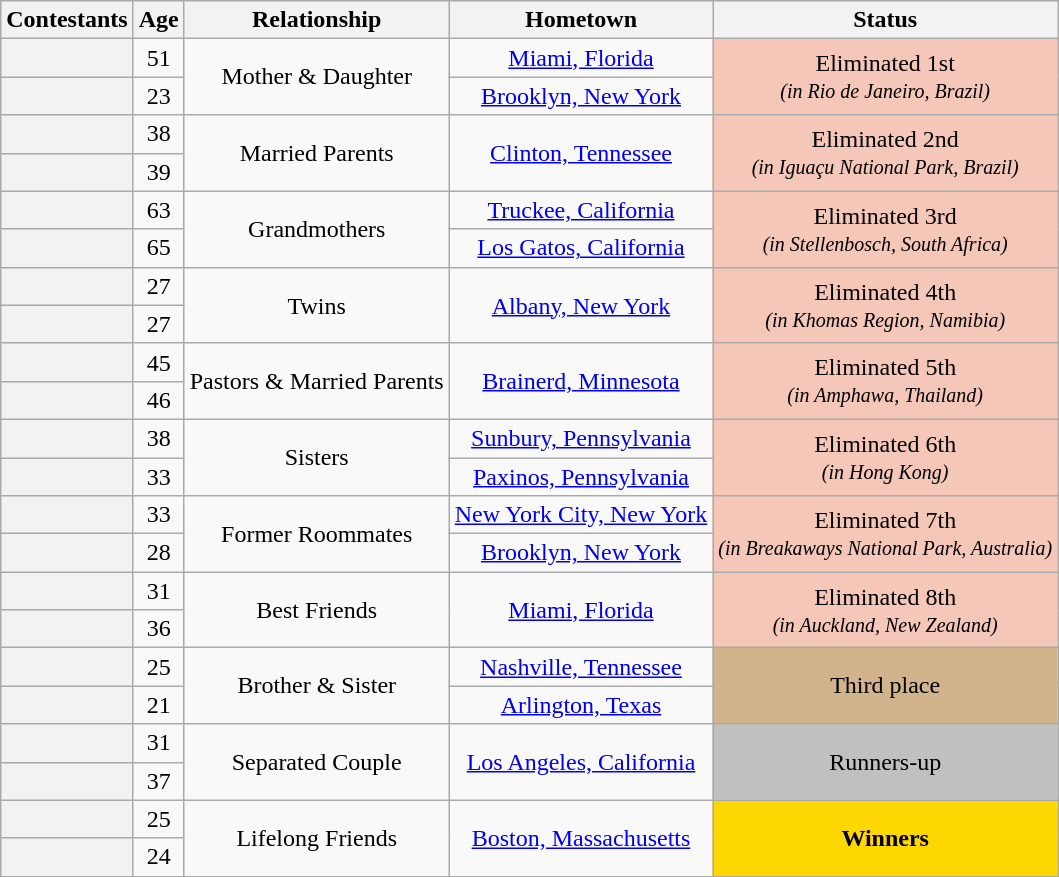<table class="wikitable sortable" style="text-align:center;">
<tr>
<th scope="col">Contestants</th>
<th scope="col">Age</th>
<th scope="col" class="unsortable">Relationship</th>
<th class="unsortable" scope="col">Hometown</th>
<th scope="col">Status</th>
</tr>
<tr>
<th scope="row"></th>
<td>51</td>
<td rowspan="2">Mother & Daughter</td>
<td><a href='#'>Miami, Florida</a></td>
<td rowspan="2" bgcolor="f4c7b8">Eliminated 1st<br><small><em>(in Rio de Janeiro, Brazil)</em></small></td>
</tr>
<tr>
<th scope="row"></th>
<td>23</td>
<td><a href='#'>Brooklyn, New York</a></td>
</tr>
<tr>
<th scope="row"></th>
<td>38</td>
<td rowspan="2">Married Parents</td>
<td rowspan="2"><a href='#'>Clinton, Tennessee</a></td>
<td rowspan="2" bgcolor="f4c7b8">Eliminated 2nd<br><small><em>(in Iguaçu National Park, Brazil)</em></small></td>
</tr>
<tr>
<th scope="row"></th>
<td>39</td>
</tr>
<tr>
<th scope="row"></th>
<td>63</td>
<td rowspan="2">Grandmothers</td>
<td><a href='#'>Truckee, California</a></td>
<td rowspan="2" bgcolor="f4c7b8">Eliminated 3rd<br><small><em>(in Stellenbosch, South Africa)</em></small></td>
</tr>
<tr>
<th scope="row"></th>
<td>65</td>
<td><a href='#'>Los Gatos, California</a></td>
</tr>
<tr>
<th scope="row"></th>
<td>27</td>
<td rowspan="2">Twins</td>
<td rowspan="2"><a href='#'>Albany, New York</a></td>
<td rowspan="2" bgcolor="f4c7b8">Eliminated 4th<br><small><em>(in Khomas Region, Namibia)</em></small></td>
</tr>
<tr>
<th scope="row"></th>
<td>27</td>
</tr>
<tr>
<th scope="row"></th>
<td>45</td>
<td rowspan="2">Pastors & Married Parents</td>
<td rowspan="2"><a href='#'>Brainerd, Minnesota</a></td>
<td rowspan="2" bgcolor="f4c7b8">Eliminated 5th<br><small><em>(in Amphawa, Thailand)</em></small></td>
</tr>
<tr>
<th scope="row"></th>
<td>46</td>
</tr>
<tr>
<th scope="row"></th>
<td>38</td>
<td rowspan="2">Sisters</td>
<td><a href='#'>Sunbury, Pennsylvania</a></td>
<td rowspan="2" bgcolor="f4c7b8">Eliminated 6th<br><small><em>(in Hong Kong)</em></small></td>
</tr>
<tr>
<th scope="row"></th>
<td>33</td>
<td><a href='#'>Paxinos, Pennsylvania</a></td>
</tr>
<tr>
<th scope="row"></th>
<td>33</td>
<td rowspan="2">Former Roommates</td>
<td><a href='#'>New York City, New York</a></td>
<td rowspan="2" bgcolor="f4c7b8">Eliminated 7th<br><small><em>(in Breakaways National Park, Australia)</em></small></td>
</tr>
<tr>
<th scope="row"></th>
<td>28</td>
<td><a href='#'>Brooklyn, New York</a></td>
</tr>
<tr>
<th scope="row"></th>
<td>31</td>
<td rowspan="2">Best Friends</td>
<td rowspan="2"><a href='#'>Miami, Florida</a></td>
<td rowspan="2" bgcolor="f4c7b8">Eliminated 8th<br><small><em>(in Auckland, New Zealand)</em></small></td>
</tr>
<tr>
<th scope="row"></th>
<td>36</td>
</tr>
<tr>
<th scope="row"></th>
<td>25</td>
<td rowspan="2">Brother & Sister</td>
<td><a href='#'>Nashville, Tennessee</a></td>
<td rowspan="2" bgcolor="tan">Third place</td>
</tr>
<tr>
<th scope="row"></th>
<td>21</td>
<td><a href='#'>Arlington, Texas</a></td>
</tr>
<tr>
<th scope="row"></th>
<td>31</td>
<td rowspan="2">Separated Couple</td>
<td rowspan="2"><a href='#'>Los Angeles, California</a></td>
<td rowspan="2" bgcolor="silver">Runners-up</td>
</tr>
<tr>
<th scope="row"></th>
<td>37</td>
</tr>
<tr>
<th scope="row"></th>
<td>25</td>
<td rowspan="2">Lifelong Friends</td>
<td rowspan="2"><a href='#'>Boston, Massachusetts</a></td>
<td rowspan="2" bgcolor="gold"><strong>Winners</strong></td>
</tr>
<tr>
<th scope="row"></th>
<td>24</td>
</tr>
</table>
